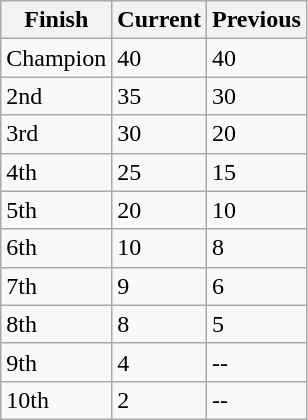<table class=wikitable>
<tr>
<th>Finish</th>
<th>Current</th>
<th>Previous</th>
</tr>
<tr>
<td>Champion</td>
<td>40</td>
<td>40</td>
</tr>
<tr>
<td>2nd</td>
<td>35</td>
<td>30</td>
</tr>
<tr>
<td>3rd</td>
<td>30</td>
<td>20</td>
</tr>
<tr>
<td>4th</td>
<td>25</td>
<td>15</td>
</tr>
<tr>
<td>5th</td>
<td>20</td>
<td>10</td>
</tr>
<tr>
<td>6th</td>
<td>10</td>
<td>8</td>
</tr>
<tr>
<td>7th</td>
<td>9</td>
<td>6</td>
</tr>
<tr>
<td>8th</td>
<td>8</td>
<td>5</td>
</tr>
<tr>
<td>9th</td>
<td>4</td>
<td>--</td>
</tr>
<tr>
<td>10th</td>
<td>2</td>
<td>--</td>
</tr>
</table>
